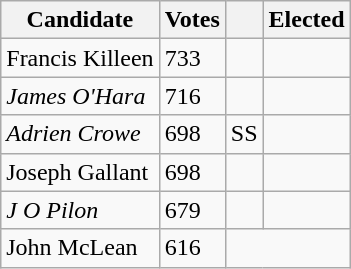<table class="wikitable">
<tr>
<th>Candidate</th>
<th>Votes</th>
<th></th>
<th>Elected</th>
</tr>
<tr>
<td>Francis Killeen</td>
<td>733</td>
<td></td>
<td style="text-align:center"></td>
</tr>
<tr>
<td><em>James O'Hara</em></td>
<td>716</td>
<td></td>
<td style="text-align:center"></td>
</tr>
<tr>
<td><em>Adrien Crowe</em></td>
<td>698</td>
<td>SS</td>
<td style="text-align:center"></td>
</tr>
<tr>
<td>Joseph Gallant</td>
<td>698</td>
<td></td>
<td style="text-align:center"></td>
</tr>
<tr>
<td><em>J O Pilon</em></td>
<td>679</td>
<td></td>
<td style="text-align:center"></td>
</tr>
<tr>
<td>John McLean</td>
<td>616</td>
</tr>
</table>
